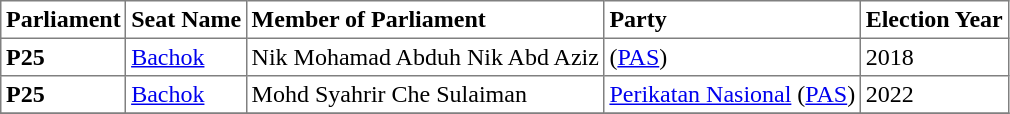<table class="toccolours sortable" cellpadding="3" border="1" style="border-collapse:collapse; text-align: left;">
<tr>
<th align="center">Parliament</th>
<th>Seat Name</th>
<th>Member of Parliament</th>
<th>Party</th>
<th>Election Year</th>
</tr>
<tr>
<th align="left">P25</th>
<td><a href='#'>Bachok</a></td>
<td>Nik Mohamad Abduh Nik Abd Aziz</td>
<td>(<a href='#'>PAS</a>)</td>
<td>2018</td>
</tr>
<tr>
<th align="left">P25</th>
<td><a href='#'>Bachok</a></td>
<td>Mohd Syahrir Che Sulaiman</td>
<td><a href='#'>Perikatan Nasional</a> (<a href='#'>PAS</a>)</td>
<td>2022</td>
</tr>
<tr>
</tr>
</table>
